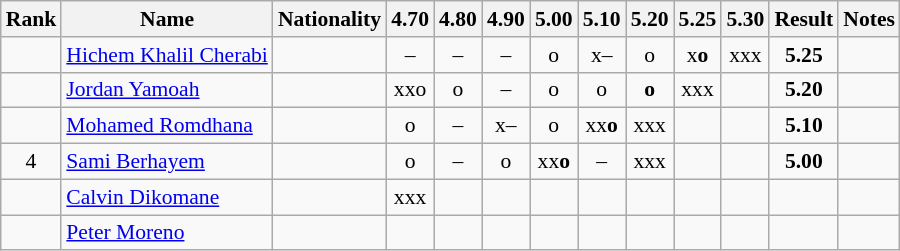<table class="wikitable sortable" style="text-align:center;font-size:90%">
<tr>
<th>Rank</th>
<th>Name</th>
<th>Nationality</th>
<th>4.70</th>
<th>4.80</th>
<th>4.90</th>
<th>5.00</th>
<th>5.10</th>
<th>5.20</th>
<th>5.25</th>
<th>5.30</th>
<th>Result</th>
<th>Notes</th>
</tr>
<tr>
<td></td>
<td align=left><a href='#'>Hichem Khalil Cherabi</a></td>
<td align=left></td>
<td>–</td>
<td>–</td>
<td>–</td>
<td>o</td>
<td>x–</td>
<td>o</td>
<td>x<strong>o</strong></td>
<td>xxx</td>
<td><strong>5.25</strong></td>
<td></td>
</tr>
<tr>
<td></td>
<td align=left><a href='#'>Jordan Yamoah</a></td>
<td align=left></td>
<td>xxo</td>
<td>o</td>
<td>–</td>
<td>o</td>
<td>o</td>
<td><strong>o</strong></td>
<td>xxx</td>
<td></td>
<td><strong>5.20</strong></td>
<td></td>
</tr>
<tr>
<td></td>
<td align=left><a href='#'>Mohamed Romdhana</a></td>
<td align=left></td>
<td>o</td>
<td>–</td>
<td>x–</td>
<td>o</td>
<td>xx<strong>o</strong></td>
<td>xxx</td>
<td></td>
<td></td>
<td><strong>5.10</strong></td>
<td></td>
</tr>
<tr>
<td>4</td>
<td align=left><a href='#'>Sami Berhayem</a></td>
<td align=left></td>
<td>o</td>
<td>–</td>
<td>o</td>
<td>xx<strong>o</strong></td>
<td>–</td>
<td>xxx</td>
<td></td>
<td></td>
<td><strong>5.00</strong></td>
<td></td>
</tr>
<tr>
<td></td>
<td align=left><a href='#'>Calvin Dikomane</a></td>
<td align=left></td>
<td>xxx</td>
<td></td>
<td></td>
<td></td>
<td></td>
<td></td>
<td></td>
<td></td>
<td><strong></strong></td>
<td></td>
</tr>
<tr>
<td></td>
<td align=left><a href='#'>Peter Moreno</a></td>
<td align=left></td>
<td></td>
<td></td>
<td></td>
<td></td>
<td></td>
<td></td>
<td></td>
<td></td>
<td><strong></strong></td>
<td></td>
</tr>
</table>
